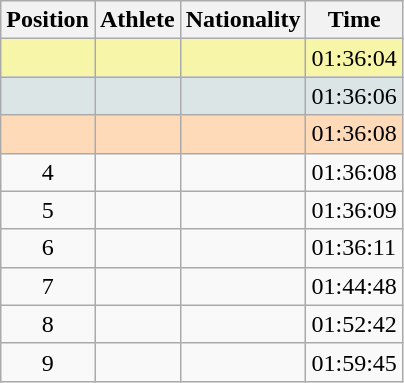<table class="wikitable sortable">
<tr>
<th scope="col">Position</th>
<th scope="col">Athlete</th>
<th scope="col">Nationality</th>
<th scope="col">Time</th>
</tr>
<tr bgcolor="#F7F6A8">
<td align=center></td>
<td></td>
<td></td>
<td>01:36:04</td>
</tr>
<tr bgcolor="#DCE5E5">
<td align=center></td>
<td></td>
<td></td>
<td>01:36:06</td>
</tr>
<tr bgcolor="#FFDAB9">
<td align=center></td>
<td></td>
<td></td>
<td>01:36:08</td>
</tr>
<tr>
<td align=center>4</td>
<td></td>
<td></td>
<td>01:36:08</td>
</tr>
<tr>
<td align=center>5</td>
<td></td>
<td></td>
<td>01:36:09</td>
</tr>
<tr>
<td align=center>6</td>
<td></td>
<td></td>
<td>01:36:11</td>
</tr>
<tr>
<td align=center>7</td>
<td></td>
<td></td>
<td>01:44:48</td>
</tr>
<tr>
<td align=center>8</td>
<td></td>
<td></td>
<td>01:52:42</td>
</tr>
<tr>
<td align=center>9</td>
<td></td>
<td></td>
<td>01:59:45</td>
</tr>
</table>
